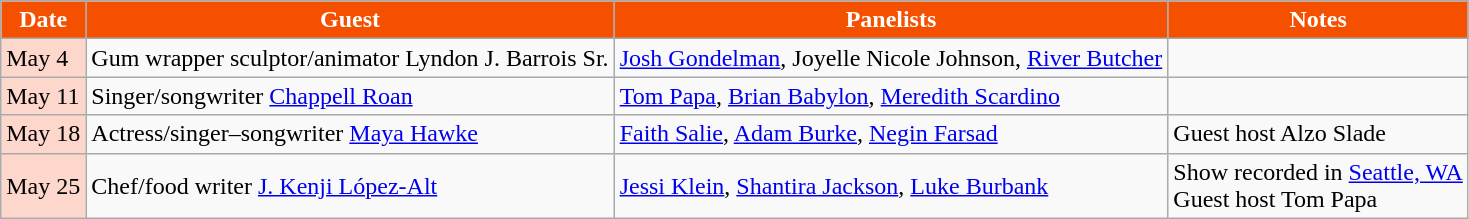<table class="wikitable">
<tr>
<th style="background:#f55000;color:#FFFFFF;">Date</th>
<th style="background:#f55000;color:#FFFFFF;">Guest</th>
<th style="background:#f55000;color:#FFFFFF;">Panelists</th>
<th style="background:#f55000;color:#FFFFFF;">Notes</th>
</tr>
<tr>
<td style="background:#FDD6CC;color:#000000;">May 4</td>
<td>Gum wrapper sculptor/animator Lyndon J. Barrois Sr.</td>
<td><a href='#'>Josh Gondelman</a>, Joyelle Nicole Johnson, <a href='#'>River Butcher</a></td>
<td></td>
</tr>
<tr>
<td style="background:#FDD6CC;color:#000000;">May 11</td>
<td>Singer/songwriter <a href='#'>Chappell Roan</a></td>
<td><a href='#'>Tom Papa</a>, <a href='#'>Brian Babylon</a>, <a href='#'>Meredith Scardino</a></td>
<td></td>
</tr>
<tr>
<td style="background:#FDD6CC;color:#000000;">May 18</td>
<td>Actress/singer–songwriter <a href='#'>Maya Hawke</a></td>
<td><a href='#'>Faith Salie</a>, <a href='#'>Adam Burke</a>, <a href='#'>Negin Farsad</a></td>
<td>Guest host Alzo Slade</td>
</tr>
<tr>
<td style="background:#FDD6CC;color:#000000;">May 25</td>
<td>Chef/food writer <a href='#'>J. Kenji López-Alt</a></td>
<td><a href='#'>Jessi Klein</a>, <a href='#'>Shantira Jackson</a>, <a href='#'>Luke Burbank</a></td>
<td>Show recorded in <a href='#'>Seattle, WA</a> <br>Guest host Tom Papa</td>
</tr>
</table>
